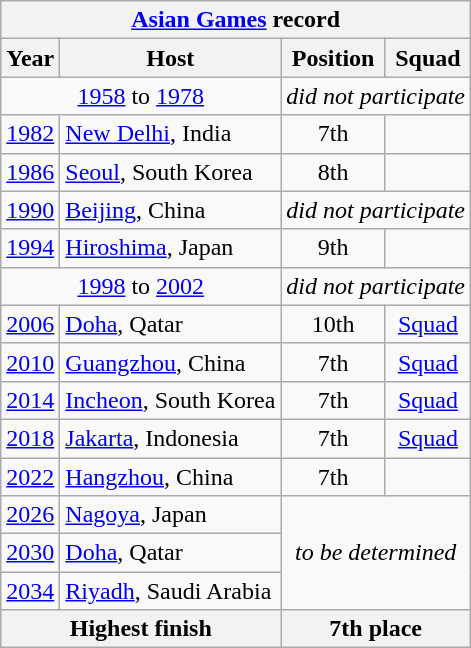<table class="wikitable" style="text-align: center;">
<tr>
<th colspan=4><a href='#'>Asian Games</a> record</th>
</tr>
<tr>
<th>Year</th>
<th>Host</th>
<th>Position</th>
<th>Squad</th>
</tr>
<tr>
<td colspan=2><a href='#'>1958</a> to <a href='#'>1978</a></td>
<td colspan=2><em>did not participate</em></td>
</tr>
<tr>
<td><a href='#'>1982</a></td>
<td align=left> <a href='#'>New Delhi</a>, India</td>
<td>7th</td>
<td></td>
</tr>
<tr>
<td><a href='#'>1986</a></td>
<td align=left> <a href='#'>Seoul</a>, South Korea</td>
<td>8th</td>
<td></td>
</tr>
<tr>
<td><a href='#'>1990</a></td>
<td align=left> <a href='#'>Beijing</a>, China</td>
<td colspan=2><em>did not participate</em></td>
</tr>
<tr>
<td><a href='#'>1994</a></td>
<td align=left> <a href='#'>Hiroshima</a>, Japan</td>
<td>9th</td>
<td></td>
</tr>
<tr>
<td colspan=2><a href='#'>1998</a> to <a href='#'>2002</a></td>
<td colspan=2><em>did not participate</em></td>
</tr>
<tr>
<td><a href='#'>2006</a></td>
<td align=left> <a href='#'>Doha</a>, Qatar</td>
<td>10th</td>
<td><a href='#'>Squad</a></td>
</tr>
<tr>
<td><a href='#'>2010</a></td>
<td align=left> <a href='#'>Guangzhou</a>, China</td>
<td>7th</td>
<td><a href='#'>Squad</a></td>
</tr>
<tr>
<td><a href='#'>2014</a></td>
<td align=left> <a href='#'>Incheon</a>, South Korea</td>
<td>7th</td>
<td><a href='#'>Squad</a></td>
</tr>
<tr>
<td><a href='#'>2018</a></td>
<td align=left> <a href='#'>Jakarta</a>, Indonesia</td>
<td>7th</td>
<td><a href='#'>Squad</a></td>
</tr>
<tr>
<td><a href='#'>2022</a></td>
<td align=left> <a href='#'>Hangzhou</a>, China</td>
<td>7th</td>
<td></td>
</tr>
<tr>
<td><a href='#'>2026</a></td>
<td align=left> <a href='#'>Nagoya</a>, Japan</td>
<td colspan=2 rowspan=3><em>to be determined</em></td>
</tr>
<tr>
<td><a href='#'>2030</a></td>
<td align=left> <a href='#'>Doha</a>, Qatar</td>
</tr>
<tr>
<td><a href='#'>2034</a></td>
<td align=left> <a href='#'>Riyadh</a>, Saudi Arabia</td>
</tr>
<tr>
<th colspan=2>Highest finish</th>
<th colspan=2>7th place</th>
</tr>
</table>
